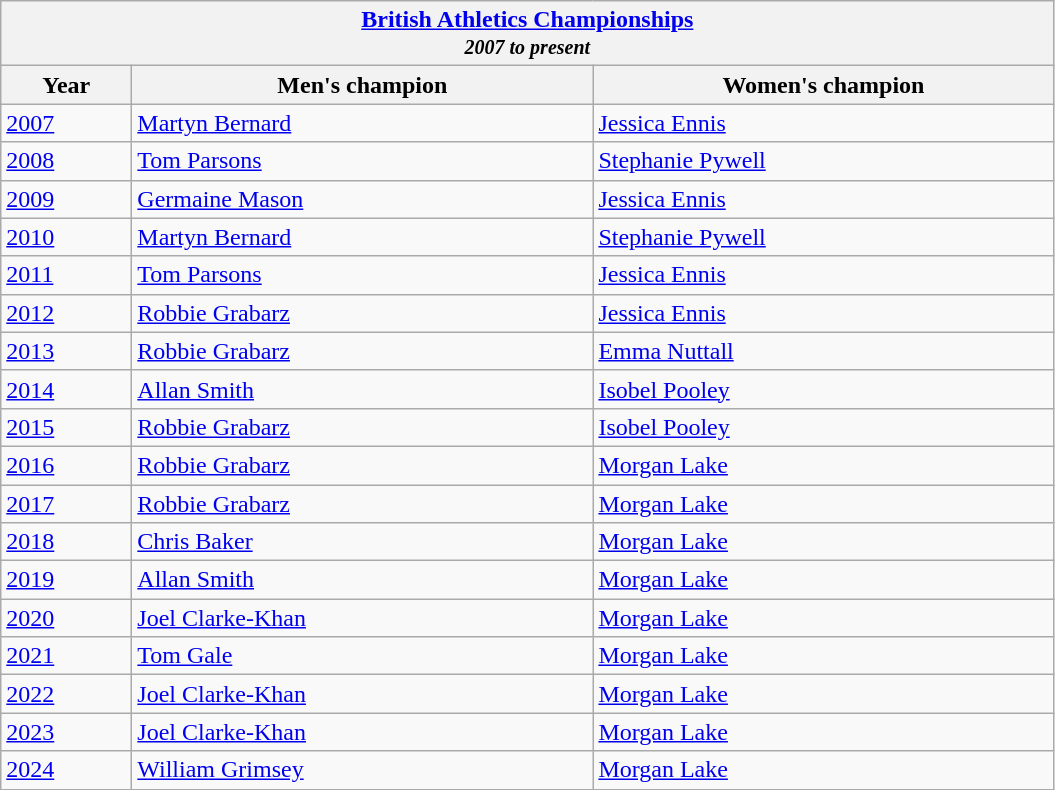<table class="wikitable">
<tr>
<th colspan="3"><a href='#'>British Athletics Championships</a><br><em><small>2007 to present</small></em></th>
</tr>
<tr>
<th width=80>Year</th>
<th width=300>Men's champion</th>
<th width=300>Women's champion</th>
</tr>
<tr>
<td><a href='#'>2007</a></td>
<td><a href='#'>Martyn Bernard</a></td>
<td><a href='#'>Jessica Ennis</a></td>
</tr>
<tr>
<td><a href='#'>2008</a></td>
<td><a href='#'>Tom Parsons</a></td>
<td><a href='#'>Stephanie Pywell</a></td>
</tr>
<tr>
<td><a href='#'>2009</a></td>
<td><a href='#'>Germaine Mason</a></td>
<td><a href='#'>Jessica Ennis</a></td>
</tr>
<tr>
<td><a href='#'>2010</a></td>
<td><a href='#'>Martyn Bernard</a></td>
<td><a href='#'>Stephanie Pywell</a></td>
</tr>
<tr>
<td><a href='#'>2011</a></td>
<td><a href='#'>Tom Parsons</a></td>
<td><a href='#'>Jessica Ennis</a></td>
</tr>
<tr>
<td><a href='#'>2012</a></td>
<td><a href='#'>Robbie Grabarz</a></td>
<td><a href='#'>Jessica Ennis</a></td>
</tr>
<tr>
<td><a href='#'>2013</a></td>
<td><a href='#'>Robbie Grabarz</a></td>
<td><a href='#'>Emma Nuttall</a></td>
</tr>
<tr>
<td><a href='#'>2014</a></td>
<td><a href='#'>Allan Smith</a></td>
<td><a href='#'>Isobel Pooley</a></td>
</tr>
<tr>
<td><a href='#'>2015</a></td>
<td><a href='#'>Robbie Grabarz</a></td>
<td><a href='#'>Isobel Pooley</a></td>
</tr>
<tr>
<td><a href='#'>2016</a></td>
<td><a href='#'>Robbie Grabarz</a></td>
<td><a href='#'>Morgan Lake</a></td>
</tr>
<tr>
<td><a href='#'>2017</a></td>
<td><a href='#'>Robbie Grabarz</a></td>
<td><a href='#'>Morgan Lake</a></td>
</tr>
<tr>
<td><a href='#'>2018</a></td>
<td><a href='#'>Chris Baker</a></td>
<td><a href='#'>Morgan Lake</a></td>
</tr>
<tr>
<td><a href='#'>2019</a></td>
<td><a href='#'>Allan Smith</a></td>
<td><a href='#'>Morgan Lake</a></td>
</tr>
<tr>
<td><a href='#'>2020</a></td>
<td><a href='#'>Joel Clarke-Khan</a></td>
<td><a href='#'>Morgan Lake</a></td>
</tr>
<tr>
<td><a href='#'>2021</a></td>
<td><a href='#'>Tom Gale</a></td>
<td><a href='#'>Morgan Lake</a></td>
</tr>
<tr>
<td><a href='#'>2022</a></td>
<td><a href='#'>Joel Clarke-Khan</a></td>
<td><a href='#'>Morgan Lake</a></td>
</tr>
<tr>
<td><a href='#'>2023</a></td>
<td><a href='#'>Joel Clarke-Khan</a></td>
<td><a href='#'>Morgan Lake</a></td>
</tr>
<tr>
<td><a href='#'>2024</a></td>
<td><a href='#'>William Grimsey</a></td>
<td><a href='#'>Morgan Lake</a></td>
</tr>
</table>
